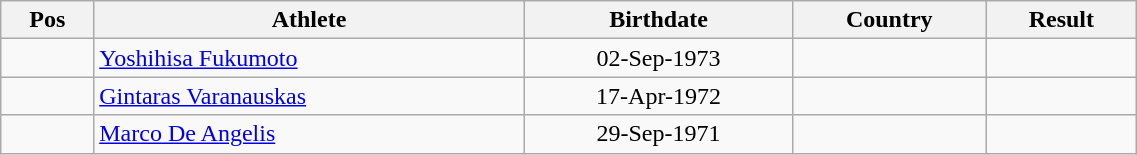<table class="wikitable"  style="text-align:center; width:60%;">
<tr>
<th>Pos</th>
<th>Athlete</th>
<th>Birthdate</th>
<th>Country</th>
<th>Result</th>
</tr>
<tr>
<td align=center></td>
<td align=left><a href='#'>Yoshihisa Fukumoto</a></td>
<td>02-Sep-1973</td>
<td align=left></td>
<td></td>
</tr>
<tr>
<td align=center></td>
<td align=left><a href='#'>Gintaras Varanauskas</a></td>
<td>17-Apr-1972</td>
<td align=left></td>
<td></td>
</tr>
<tr>
<td align=center></td>
<td align=left><a href='#'>Marco De Angelis</a></td>
<td>29-Sep-1971</td>
<td align=left></td>
<td></td>
</tr>
</table>
